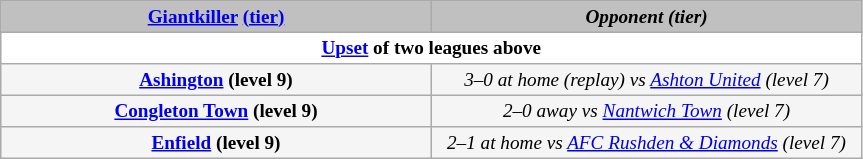<table class="wikitable" style="width: 575px; background:WhiteSmoke; text-align:center; font-size:80%">
<tr>
<td scope="col" style="width: 30.00%; background:silver;"><strong><a href='#'>Giantkiller</a> <a href='#'>(tier)</a></strong></td>
<td scope="col" style="width: 30.00%; background:silver;"><strong> <em>Opponent (tier)</em> </strong></td>
</tr>
<tr>
<td colspan="2" style= background:White><strong><a href='#'>Upset</a> of two leagues above</strong></td>
</tr>
<tr>
<td><strong><a href='#'>Ashington</a> (level 9)</strong></td>
<td><em>3–0 at home (replay) vs <a href='#'>Ashton United</a> (level 7)</em></td>
</tr>
<tr>
<td><strong><a href='#'>Congleton Town</a> (level 9)</strong></td>
<td><em>2–0 away vs <a href='#'>Nantwich Town</a> (level 7)</em></td>
</tr>
<tr>
<td><strong><a href='#'>Enfield</a> (level 9)</strong></td>
<td><em>2–1 at home vs <a href='#'>AFC Rushden & Diamonds</a> (level 7)</em></td>
</tr>
</table>
